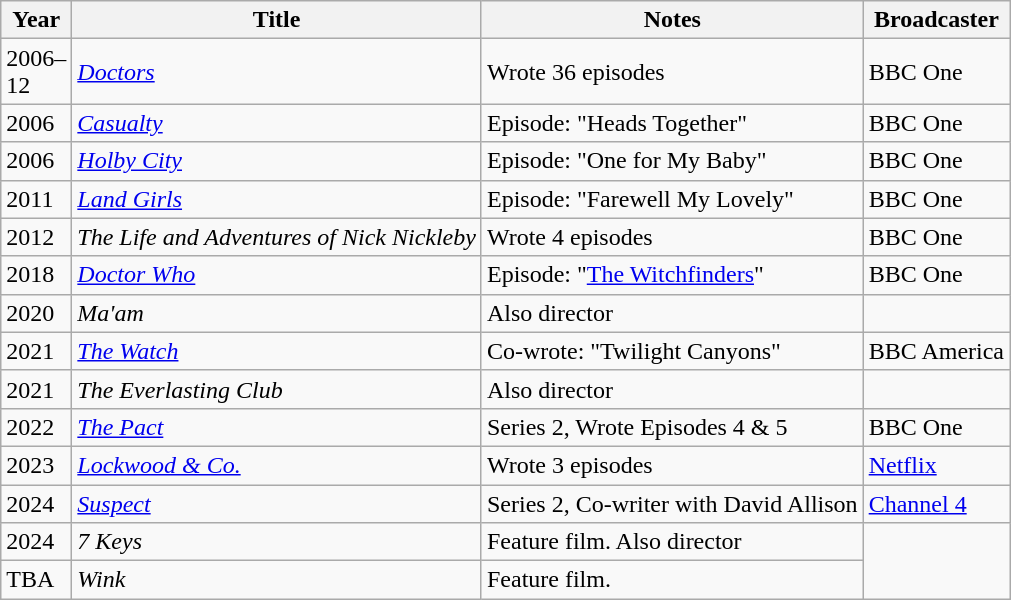<table class="wikitable">
<tr>
<th style="width:33px;">Year</th>
<th>Title</th>
<th>Notes</th>
<th>Broadcaster</th>
</tr>
<tr>
<td>2006–12</td>
<td><em><a href='#'>Doctors</a></em></td>
<td>Wrote 36 episodes</td>
<td>BBC One</td>
</tr>
<tr>
<td>2006</td>
<td><em><a href='#'>Casualty</a></em></td>
<td>Episode: "Heads Together"</td>
<td>BBC One</td>
</tr>
<tr>
<td>2006</td>
<td><em><a href='#'>Holby City</a></em></td>
<td>Episode: "One for My Baby"</td>
<td>BBC One</td>
</tr>
<tr>
<td>2011</td>
<td><em><a href='#'>Land Girls</a></em></td>
<td>Episode: "Farewell My Lovely"</td>
<td>BBC One</td>
</tr>
<tr>
<td>2012</td>
<td><em>The Life and Adventures of Nick Nickleby</em></td>
<td>Wrote 4 episodes</td>
<td>BBC One</td>
</tr>
<tr>
<td>2018</td>
<td><em><a href='#'>Doctor Who</a></em></td>
<td>Episode: "<a href='#'>The Witchfinders</a>"</td>
<td>BBC One</td>
</tr>
<tr>
<td>2020</td>
<td><em>Ma'am</em></td>
<td>Also director</td>
<td></td>
</tr>
<tr>
<td>2021</td>
<td><em><a href='#'>The Watch</a></em></td>
<td>Co-wrote: "Twilight Canyons"</td>
<td>BBC America</td>
</tr>
<tr>
<td>2021</td>
<td><em>The Everlasting Club</em></td>
<td>Also director</td>
</tr>
<tr>
<td>2022</td>
<td><em><a href='#'>The Pact</a></em></td>
<td>Series 2, Wrote Episodes 4 & 5</td>
<td>BBC One</td>
</tr>
<tr>
<td>2023</td>
<td><em><a href='#'>Lockwood & Co.</a></em></td>
<td>Wrote 3 episodes</td>
<td><a href='#'>Netflix</a></td>
</tr>
<tr>
<td>2024</td>
<td><em><a href='#'>Suspect</a></em></td>
<td>Series 2, Co-writer with David Allison</td>
<td><a href='#'>Channel 4</a></td>
</tr>
<tr>
<td>2024</td>
<td><em>7 Keys</em></td>
<td>Feature film. Also director</td>
</tr>
<tr>
<td>TBA</td>
<td><em>Wink</em></td>
<td>Feature film.</td>
</tr>
</table>
